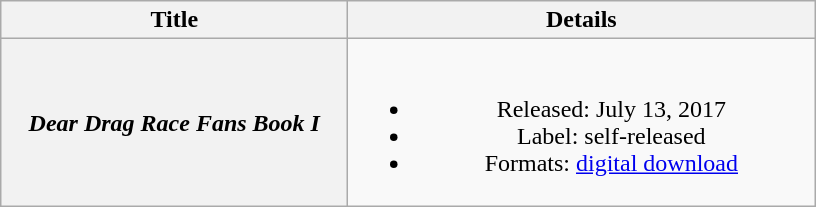<table class="wikitable plainrowheaders" style="text-align:center;">
<tr>
<th rowspan="1" style="width:14em;">Title</th>
<th rowspan="1" style="width:19em;">Details</th>
</tr>
<tr>
<th scope="row"><em>Dear Drag Race Fans Book I</em></th>
<td><br><ul><li>Released: July 13, 2017</li><li>Label: self-released</li><li>Formats: <a href='#'>digital download</a></li></ul></td>
</tr>
</table>
